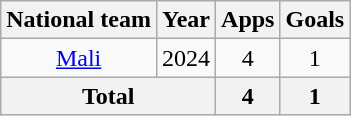<table class="wikitable" style="text-align: center;">
<tr>
<th>National team</th>
<th>Year</th>
<th>Apps</th>
<th>Goals</th>
</tr>
<tr>
<td><a href='#'>Mali</a></td>
<td>2024</td>
<td>4</td>
<td>1</td>
</tr>
<tr>
<th colspan="2">Total</th>
<th>4</th>
<th>1</th>
</tr>
</table>
